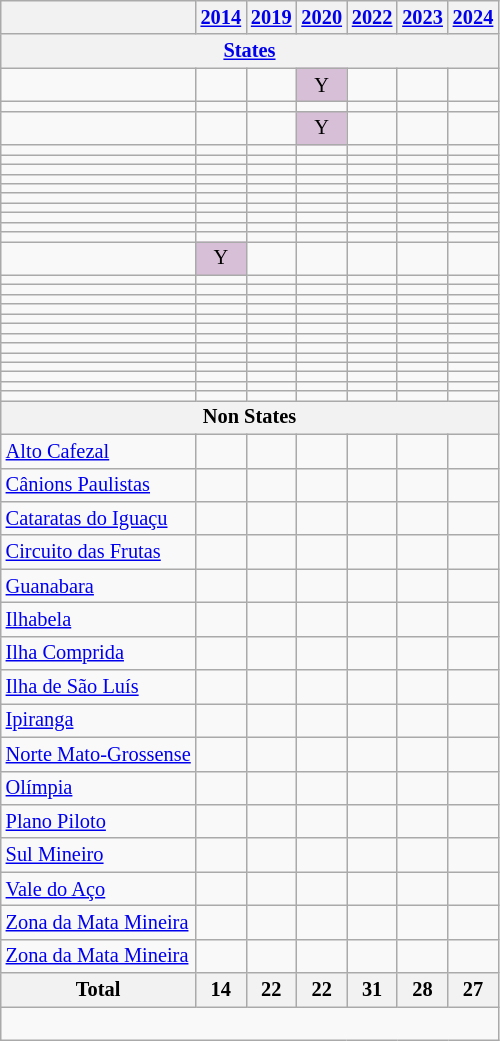<table class="wikitable" style="font-size: 85%;">
<tr>
<th></th>
<th><a href='#'>2014</a></th>
<th><a href='#'>2019</a></th>
<th><a href='#'>2020</a></th>
<th><a href='#'>2022</a></th>
<th><a href='#'>2023</a></th>
<th><a href='#'>2024</a></th>
</tr>
<tr>
<th colspan=7><a href='#'>States</a></th>
</tr>
<tr>
<td></td>
<td></td>
<td></td>
<td bgcolor=#D8BFD8 align=center>Y</td>
<td></td>
<td></td>
<td></td>
</tr>
<tr>
<td></td>
<td></td>
<td></td>
<td></td>
<td></td>
<td></td>
<td></td>
</tr>
<tr>
<td></td>
<td></td>
<td></td>
<td bgcolor=#D8BFD8 align=center>Y</td>
<td></td>
<td></td>
<td></td>
</tr>
<tr>
<td></td>
<td></td>
<td></td>
<td></td>
<td></td>
<td></td>
<td></td>
</tr>
<tr>
<td></td>
<td></td>
<td></td>
<td></td>
<td></td>
<td></td>
<td></td>
</tr>
<tr>
<td></td>
<td></td>
<td></td>
<td></td>
<td></td>
<td></td>
<td></td>
</tr>
<tr>
<td></td>
<td></td>
<td></td>
<td></td>
<td></td>
<td></td>
<td></td>
</tr>
<tr>
<td></td>
<td></td>
<td></td>
<td></td>
<td></td>
<td></td>
<td></td>
</tr>
<tr>
<td></td>
<td></td>
<td></td>
<td></td>
<td></td>
<td></td>
<td></td>
</tr>
<tr>
<td></td>
<td></td>
<td></td>
<td></td>
<td></td>
<td></td>
<td></td>
</tr>
<tr>
<td></td>
<td></td>
<td></td>
<td></td>
<td></td>
<td></td>
<td></td>
</tr>
<tr>
<td></td>
<td></td>
<td></td>
<td></td>
<td></td>
<td></td>
<td></td>
</tr>
<tr>
<td></td>
<td></td>
<td></td>
<td></td>
<td></td>
<td></td>
<td></td>
</tr>
<tr>
<td></td>
<td bgcolor=#D8BFD8 align=center>Y</td>
<td></td>
<td></td>
<td></td>
<td></td>
<td></td>
</tr>
<tr>
<td></td>
<td></td>
<td></td>
<td></td>
<td></td>
<td></td>
<td></td>
</tr>
<tr>
<td></td>
<td></td>
<td></td>
<td></td>
<td></td>
<td></td>
<td></td>
</tr>
<tr>
<td></td>
<td></td>
<td></td>
<td></td>
<td></td>
<td></td>
<td></td>
</tr>
<tr>
<td></td>
<td></td>
<td></td>
<td></td>
<td></td>
<td></td>
<td></td>
</tr>
<tr>
<td></td>
<td></td>
<td></td>
<td></td>
<td></td>
<td></td>
<td></td>
</tr>
<tr>
<td></td>
<td></td>
<td></td>
<td></td>
<td></td>
<td></td>
<td></td>
</tr>
<tr>
<td></td>
<td></td>
<td></td>
<td></td>
<td></td>
<td></td>
<td></td>
</tr>
<tr>
<td></td>
<td></td>
<td></td>
<td></td>
<td></td>
<td></td>
<td></td>
</tr>
<tr>
<td></td>
<td></td>
<td></td>
<td></td>
<td></td>
<td></td>
<td></td>
</tr>
<tr>
<td></td>
<td></td>
<td></td>
<td></td>
<td></td>
<td></td>
<td></td>
</tr>
<tr>
<td></td>
<td></td>
<td></td>
<td></td>
<td></td>
<td></td>
<td></td>
</tr>
<tr>
<td></td>
<td></td>
<td></td>
<td></td>
<td></td>
<td></td>
<td></td>
</tr>
<tr>
<td></td>
<td></td>
<td></td>
<td></td>
<td></td>
<td></td>
<td></td>
</tr>
<tr>
<th colspan=7>Non States</th>
</tr>
<tr>
<td> <a href='#'>Alto Cafezal</a></td>
<td></td>
<td></td>
<td></td>
<td></td>
<td></td>
<td></td>
</tr>
<tr>
<td> <a href='#'>Cânions Paulistas</a></td>
<td></td>
<td></td>
<td></td>
<td></td>
<td></td>
<td></td>
</tr>
<tr>
<td> <a href='#'>Cataratas do Iguaçu</a></td>
<td></td>
<td></td>
<td></td>
<td></td>
<td></td>
<td></td>
</tr>
<tr>
<td> <a href='#'>Circuito das Frutas</a></td>
<td></td>
<td></td>
<td></td>
<td></td>
<td></td>
<td></td>
</tr>
<tr>
<td> <a href='#'>Guanabara</a></td>
<td></td>
<td></td>
<td></td>
<td></td>
<td></td>
<td></td>
</tr>
<tr>
<td> <a href='#'>Ilhabela</a></td>
<td></td>
<td></td>
<td></td>
<td></td>
<td></td>
<td></td>
</tr>
<tr>
<td> <a href='#'>Ilha Comprida</a></td>
<td></td>
<td></td>
<td></td>
<td></td>
<td></td>
<td></td>
</tr>
<tr>
<td> <a href='#'>Ilha de São Luís</a></td>
<td></td>
<td></td>
<td></td>
<td></td>
<td></td>
<td></td>
</tr>
<tr>
<td> <a href='#'>Ipiranga</a></td>
<td></td>
<td></td>
<td></td>
<td></td>
<td></td>
<td></td>
</tr>
<tr>
<td> <a href='#'>Norte Mato-Grossense</a></td>
<td></td>
<td></td>
<td></td>
<td></td>
<td></td>
<td></td>
</tr>
<tr>
<td> <a href='#'>Olímpia</a></td>
<td></td>
<td></td>
<td></td>
<td></td>
<td></td>
<td></td>
</tr>
<tr>
<td> <a href='#'>Plano Piloto</a></td>
<td></td>
<td></td>
<td></td>
<td></td>
<td></td>
<td></td>
</tr>
<tr>
<td> <a href='#'>Sul Mineiro</a></td>
<td></td>
<td></td>
<td></td>
<td></td>
<td></td>
<td></td>
</tr>
<tr>
<td> <a href='#'>Vale do Aço</a></td>
<td></td>
<td></td>
<td></td>
<td></td>
<td></td>
<td></td>
</tr>
<tr>
<td> <a href='#'>Zona da Mata Mineira</a></td>
<td></td>
<td></td>
<td></td>
<td></td>
<td></td>
<td></td>
</tr>
<tr>
<td> <a href='#'>Zona da Mata Mineira</a></td>
<td></td>
<td></td>
<td></td>
<td></td>
<td></td>
<td></td>
</tr>
<tr>
<th>Total</th>
<th>14</th>
<th>22</th>
<th>22</th>
<th>31</th>
<th>28</th>
<th>27</th>
</tr>
<tr>
<td colspan="9" align=left><br></td>
</tr>
</table>
